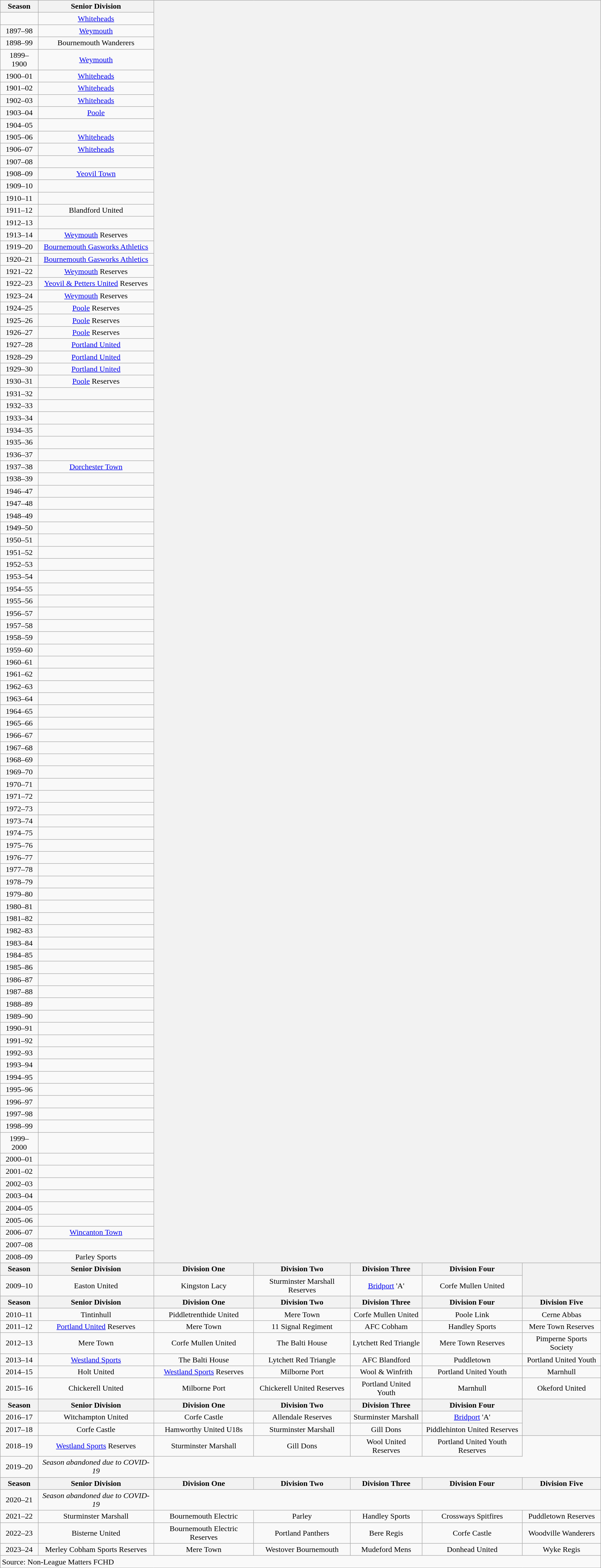<table class="wikitable" style="text-align: center">
<tr>
<th>Season</th>
<th>Senior Division</th>
<th rowspan=102 colspan=5></th>
</tr>
<tr>
<td></td>
<td><a href='#'>Whiteheads</a></td>
</tr>
<tr>
<td>1897–98</td>
<td><a href='#'>Weymouth</a></td>
</tr>
<tr>
<td>1898–99</td>
<td>Bournemouth Wanderers</td>
</tr>
<tr>
<td>1899–1900</td>
<td><a href='#'>Weymouth</a></td>
</tr>
<tr>
<td>1900–01</td>
<td><a href='#'>Whiteheads</a></td>
</tr>
<tr>
<td>1901–02</td>
<td><a href='#'>Whiteheads</a></td>
</tr>
<tr>
<td>1902–03</td>
<td><a href='#'>Whiteheads</a></td>
</tr>
<tr>
<td>1903–04</td>
<td><a href='#'>Poole</a></td>
</tr>
<tr>
<td>1904–05</td>
<td></td>
</tr>
<tr>
<td>1905–06</td>
<td><a href='#'>Whiteheads</a></td>
</tr>
<tr>
<td>1906–07</td>
<td><a href='#'>Whiteheads</a></td>
</tr>
<tr>
<td>1907–08</td>
<td></td>
</tr>
<tr>
<td>1908–09</td>
<td><a href='#'>Yeovil Town</a></td>
</tr>
<tr>
<td>1909–10</td>
<td></td>
</tr>
<tr>
<td>1910–11</td>
<td></td>
</tr>
<tr>
<td>1911–12</td>
<td>Blandford United</td>
</tr>
<tr>
<td>1912–13</td>
<td></td>
</tr>
<tr>
<td>1913–14</td>
<td><a href='#'>Weymouth</a> Reserves</td>
</tr>
<tr>
<td>1919–20</td>
<td><a href='#'>Bournemouth Gasworks Athletics</a></td>
</tr>
<tr>
<td>1920–21</td>
<td><a href='#'>Bournemouth Gasworks Athletics</a></td>
</tr>
<tr>
<td>1921–22</td>
<td><a href='#'>Weymouth</a> Reserves</td>
</tr>
<tr>
<td>1922–23</td>
<td><a href='#'>Yeovil & Petters United</a> Reserves</td>
</tr>
<tr>
<td>1923–24</td>
<td><a href='#'>Weymouth</a> Reserves</td>
</tr>
<tr>
<td>1924–25</td>
<td><a href='#'>Poole</a> Reserves</td>
</tr>
<tr>
<td>1925–26</td>
<td><a href='#'>Poole</a> Reserves</td>
</tr>
<tr>
<td>1926–27</td>
<td><a href='#'>Poole</a> Reserves</td>
</tr>
<tr>
<td>1927–28</td>
<td><a href='#'>Portland United</a></td>
</tr>
<tr>
<td>1928–29</td>
<td><a href='#'>Portland United</a></td>
</tr>
<tr>
<td>1929–30</td>
<td><a href='#'>Portland United</a></td>
</tr>
<tr>
<td>1930–31</td>
<td><a href='#'>Poole</a> Reserves</td>
</tr>
<tr>
<td>1931–32</td>
<td></td>
</tr>
<tr>
<td>1932–33</td>
<td></td>
</tr>
<tr>
<td>1933–34</td>
<td></td>
</tr>
<tr>
<td>1934–35</td>
<td></td>
</tr>
<tr>
<td>1935–36</td>
<td></td>
</tr>
<tr>
<td>1936–37</td>
<td></td>
</tr>
<tr>
<td>1937–38</td>
<td><a href='#'>Dorchester Town</a></td>
</tr>
<tr>
<td>1938–39</td>
<td></td>
</tr>
<tr>
<td>1946–47</td>
<td></td>
</tr>
<tr>
<td>1947–48</td>
<td></td>
</tr>
<tr>
<td>1948–49</td>
<td></td>
</tr>
<tr>
<td>1949–50</td>
<td></td>
</tr>
<tr>
<td>1950–51</td>
<td></td>
</tr>
<tr>
<td>1951–52</td>
<td></td>
</tr>
<tr>
<td>1952–53</td>
<td></td>
</tr>
<tr>
<td>1953–54</td>
<td></td>
</tr>
<tr>
<td>1954–55</td>
<td></td>
</tr>
<tr>
<td>1955–56</td>
<td></td>
</tr>
<tr>
<td>1956–57</td>
<td></td>
</tr>
<tr>
<td>1957–58</td>
<td></td>
</tr>
<tr>
<td>1958–59</td>
<td></td>
</tr>
<tr>
<td>1959–60</td>
<td></td>
</tr>
<tr>
<td>1960–61</td>
<td></td>
</tr>
<tr>
<td>1961–62</td>
<td></td>
</tr>
<tr>
<td>1962–63</td>
<td></td>
</tr>
<tr>
<td>1963–64</td>
<td></td>
</tr>
<tr>
<td>1964–65</td>
<td></td>
</tr>
<tr>
<td>1965–66</td>
<td></td>
</tr>
<tr>
<td>1966–67</td>
<td></td>
</tr>
<tr>
<td>1967–68</td>
<td></td>
</tr>
<tr>
<td>1968–69</td>
<td></td>
</tr>
<tr>
<td>1969–70</td>
<td></td>
</tr>
<tr>
<td>1970–71</td>
<td></td>
</tr>
<tr>
<td>1971–72</td>
<td></td>
</tr>
<tr>
<td>1972–73</td>
<td></td>
</tr>
<tr>
<td>1973–74</td>
<td></td>
</tr>
<tr>
<td>1974–75</td>
<td></td>
</tr>
<tr>
<td>1975–76</td>
<td></td>
</tr>
<tr>
<td>1976–77</td>
<td></td>
</tr>
<tr>
<td>1977–78</td>
<td></td>
</tr>
<tr>
<td>1978–79</td>
<td></td>
</tr>
<tr>
<td>1979–80</td>
<td></td>
</tr>
<tr>
<td>1980–81</td>
<td></td>
</tr>
<tr>
<td>1981–82</td>
<td></td>
</tr>
<tr>
<td>1982–83</td>
<td></td>
</tr>
<tr>
<td>1983–84</td>
<td></td>
</tr>
<tr>
<td>1984–85</td>
<td></td>
</tr>
<tr>
<td>1985–86</td>
<td></td>
</tr>
<tr>
<td>1986–87</td>
<td></td>
</tr>
<tr>
<td>1987–88</td>
<td></td>
</tr>
<tr>
<td>1988–89</td>
<td></td>
</tr>
<tr>
<td>1989–90</td>
<td></td>
</tr>
<tr>
<td>1990–91</td>
<td></td>
</tr>
<tr>
<td>1991–92</td>
<td></td>
</tr>
<tr>
<td>1992–93</td>
<td></td>
</tr>
<tr>
<td>1993–94</td>
<td></td>
</tr>
<tr>
<td>1994–95</td>
<td></td>
</tr>
<tr>
<td>1995–96</td>
<td></td>
</tr>
<tr>
<td>1996–97</td>
<td></td>
</tr>
<tr>
<td>1997–98</td>
<td></td>
</tr>
<tr>
<td>1998–99</td>
<td></td>
</tr>
<tr>
<td>1999–2000</td>
<td></td>
</tr>
<tr>
<td>2000–01</td>
<td></td>
</tr>
<tr>
<td>2001–02</td>
<td></td>
</tr>
<tr>
<td>2002–03</td>
<td></td>
</tr>
<tr>
<td>2003–04</td>
<td></td>
</tr>
<tr>
<td>2004–05</td>
<td></td>
</tr>
<tr>
<td>2005–06</td>
<td></td>
</tr>
<tr>
<td>2006–07</td>
<td><a href='#'>Wincanton Town</a></td>
</tr>
<tr>
<td>2007–08</td>
<td></td>
</tr>
<tr>
<td>2008–09</td>
<td>Parley Sports</td>
</tr>
<tr>
<th>Season</th>
<th>Senior Division</th>
<th>Division One</th>
<th>Division Two</th>
<th>Division Three</th>
<th>Division Four</th>
<th rowspan=2></th>
</tr>
<tr>
<td>2009–10</td>
<td>Easton United</td>
<td>Kingston Lacy</td>
<td>Sturminster Marshall Reserves</td>
<td><a href='#'>Bridport</a> 'A'</td>
<td>Corfe Mullen United</td>
</tr>
<tr>
<th>Season</th>
<th>Senior Division</th>
<th>Division One</th>
<th>Division Two</th>
<th>Division Three</th>
<th>Division Four</th>
<th>Division Five</th>
</tr>
<tr>
<td>2010–11</td>
<td>Tintinhull</td>
<td>Piddletrenthide United</td>
<td>Mere Town</td>
<td>Corfe Mullen United</td>
<td>Poole Link</td>
<td>Cerne Abbas</td>
</tr>
<tr>
<td>2011–12</td>
<td><a href='#'>Portland United</a> Reserves</td>
<td>Mere Town</td>
<td>11 Signal Regiment</td>
<td>AFC Cobham</td>
<td>Handley Sports</td>
<td>Mere Town Reserves</td>
</tr>
<tr>
<td>2012–13</td>
<td>Mere Town</td>
<td>Corfe Mullen United</td>
<td>The Balti House</td>
<td>Lytchett Red Triangle</td>
<td>Mere Town Reserves</td>
<td>Pimperne Sports Society</td>
</tr>
<tr>
<td>2013–14</td>
<td><a href='#'>Westland Sports</a></td>
<td>The Balti House</td>
<td>Lytchett Red Triangle</td>
<td>AFC Blandford</td>
<td>Puddletown</td>
<td>Portland United Youth</td>
</tr>
<tr>
<td>2014–15</td>
<td>Holt United</td>
<td><a href='#'>Westland Sports</a> Reserves</td>
<td>Milborne Port</td>
<td>Wool & Winfrith</td>
<td>Portland United Youth</td>
<td>Marnhull</td>
</tr>
<tr>
<td>2015–16</td>
<td>Chickerell United</td>
<td>Milborne Port</td>
<td>Chickerell United Reserves</td>
<td>Portland United Youth</td>
<td>Marnhull</td>
<td>Okeford United</td>
</tr>
<tr>
<th>Season</th>
<th>Senior Division</th>
<th>Division One</th>
<th>Division Two</th>
<th>Division Three</th>
<th>Division Four</th>
<th rowspan=3></th>
</tr>
<tr>
<td>2016–17</td>
<td>Witchampton United</td>
<td>Corfe Castle</td>
<td>Allendale Reserves</td>
<td>Sturminster Marshall</td>
<td><a href='#'>Bridport</a> 'A'</td>
</tr>
<tr>
<td>2017–18</td>
<td>Corfe Castle</td>
<td>Hamworthy United U18s</td>
<td>Sturminster Marshall</td>
<td>Gill Dons</td>
<td>Piddlehinton United Reserves</td>
</tr>
<tr>
<td>2018–19</td>
<td><a href='#'>Westland Sports</a> Reserves</td>
<td>Sturminster Marshall</td>
<td>Gill Dons</td>
<td>Wool United Reserves</td>
<td>Portland United Youth Reserves</td>
</tr>
<tr>
<td>2019–20</td>
<td><em>Season abandoned due to COVID-19</em></td>
</tr>
<tr>
<th>Season</th>
<th>Senior Division</th>
<th>Division One</th>
<th>Division Two</th>
<th>Division Three</th>
<th>Division Four</th>
<th>Division Five</th>
</tr>
<tr>
<td>2020–21</td>
<td><em>Season abandoned due to COVID-19</em></td>
</tr>
<tr>
<td>2021–22</td>
<td>Sturminster Marshall</td>
<td>Bournemouth Electric</td>
<td>Parley</td>
<td>Handley Sports</td>
<td>Crossways Spitfires</td>
<td>Puddletown Reserves</td>
</tr>
<tr>
<td>2022–23</td>
<td>Bisterne United</td>
<td>Bournemouth Electric Reserves</td>
<td>Portland Panthers</td>
<td>Bere Regis</td>
<td>Corfe Castle</td>
<td>Woodville Wanderers</td>
</tr>
<tr>
<td>2023–24</td>
<td>Merley Cobham Sports Reserves</td>
<td>Mere Town</td>
<td>Westover Bournemouth</td>
<td>Mudeford Mens</td>
<td>Donhead United</td>
<td>Wyke Regis</td>
</tr>
<tr>
<td align=left colspan=7>Source: Non-League Matters FCHD</td>
</tr>
</table>
